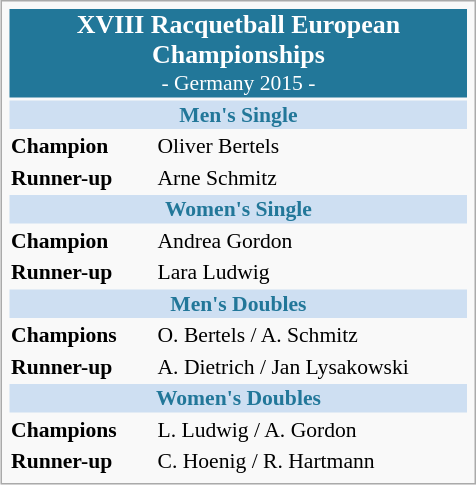<table class="infobox" style="font-size: 90%; width: 22em;">
<tr>
<td colspan="2" style="background: #227799; text-align: center; color:#ffffff;"><big><strong>XVIII Racquetball European Championships</strong></big><br>- Germany 2015 -</td>
</tr>
<tr style="vertical-align:top;">
<td colspan="2" style="background: #cedff2; text-align: center; color:#227799;"><strong>Men's Single</strong></td>
</tr>
<tr style="vertical-align:top;">
<td><strong>Champion</strong> </td>
<td> Oliver Bertels</td>
</tr>
<tr>
<td><strong>Runner-up</strong> </td>
<td> Arne Schmitz</td>
</tr>
<tr style="vertical-align:top;">
<td colspan="2" style="background: #cedff2; text-align: center; color:#227799;"><strong>Women's Single</strong></td>
</tr>
<tr style="vertical-align:top;">
<td><strong>Champion</strong> </td>
<td> Andrea Gordon</td>
</tr>
<tr>
<td><strong>Runner-up</strong> </td>
<td> Lara Ludwig</td>
</tr>
<tr style="vertical-align:top;">
<td colspan="2" style="background: #cedff2; text-align: center; color:#227799;"><strong>Men's Doubles</strong></td>
</tr>
<tr style="vertical-align:top;">
<td><strong>Champions</strong> </td>
<td> O. Bertels / A. Schmitz</td>
</tr>
<tr>
<td><strong>Runner-up</strong> </td>
<td> A. Dietrich /  Jan Lysakowski</td>
</tr>
<tr style="vertical-align:top;">
<td colspan="2" style="background: #cedff2; text-align: center; color:#227799;"><strong>Women's Doubles</strong></td>
</tr>
<tr style="vertical-align:top;">
<td><strong>Champions</strong> </td>
<td> L. Ludwig / A. Gordon</td>
</tr>
<tr>
<td><strong>Runner-up</strong> </td>
<td> C. Hoenig / R. Hartmann</td>
</tr>
</table>
